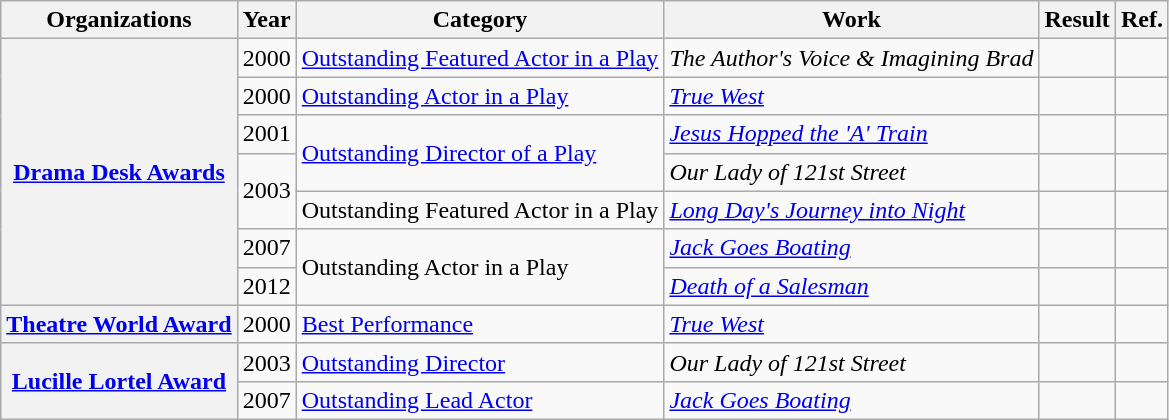<table class="wikitable sortable plainrowheaders">
<tr>
<th>Organizations</th>
<th>Year</th>
<th>Category</th>
<th>Work</th>
<th>Result</th>
<th class="unsortable">Ref.</th>
</tr>
<tr>
<th rowspan="7" scope="row"><a href='#'>Drama Desk Awards</a></th>
<td>2000</td>
<td><a href='#'>Outstanding Featured Actor in a Play</a></td>
<td><em>The Author's Voice & Imagining Brad</em></td>
<td></td>
<td></td>
</tr>
<tr>
<td>2000</td>
<td><a href='#'>Outstanding Actor in a Play</a></td>
<td><em><a href='#'>True West</a></em></td>
<td></td>
<td></td>
</tr>
<tr>
<td>2001</td>
<td rowspan=2><a href='#'>Outstanding Director of a Play</a></td>
<td><em><a href='#'>Jesus Hopped the 'A' Train</a></em></td>
<td></td>
<td></td>
</tr>
<tr>
<td rowspan=2>2003</td>
<td><em>Our Lady of 121st Street</em></td>
<td></td>
<td></td>
</tr>
<tr>
<td>Outstanding Featured Actor in a Play</td>
<td><em><a href='#'>Long Day's Journey into Night</a></em></td>
<td></td>
<td></td>
</tr>
<tr>
<td>2007</td>
<td rowspan=2>Outstanding Actor in a Play</td>
<td><em><a href='#'>Jack Goes Boating</a></em></td>
<td></td>
<td></td>
</tr>
<tr>
<td>2012</td>
<td><em><a href='#'>Death of a Salesman</a></em></td>
<td></td>
<td></td>
</tr>
<tr>
<th rowspan="1" scope="row"><a href='#'>Theatre World Award</a></th>
<td>2000</td>
<td><a href='#'>Best Performance</a></td>
<td><em><a href='#'>True West</a></em></td>
<td></td>
<td></td>
</tr>
<tr>
<th rowspan="2" scope="row"><a href='#'>Lucille Lortel Award</a></th>
<td>2003</td>
<td><a href='#'>Outstanding Director</a></td>
<td><em>Our Lady of 121st Street</em></td>
<td></td>
<td></td>
</tr>
<tr>
<td>2007</td>
<td><a href='#'>Outstanding Lead Actor</a></td>
<td><em><a href='#'>Jack Goes Boating</a></em></td>
<td></td>
<td></td>
</tr>
</table>
